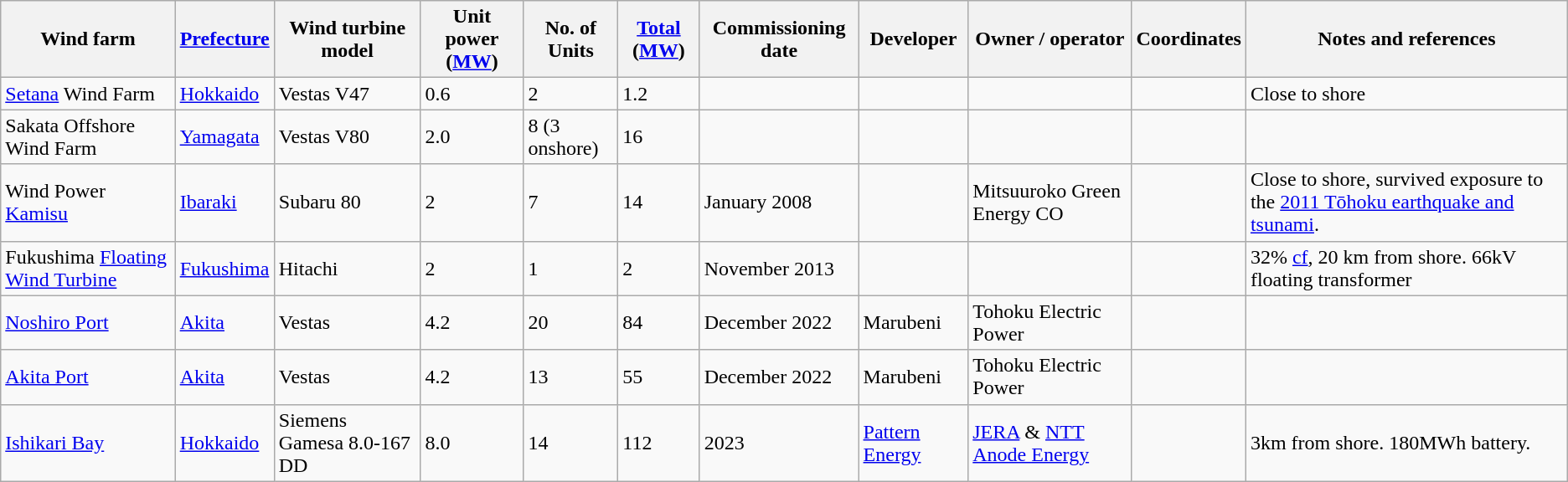<table class="wikitable sortable">
<tr>
<th>Wind farm</th>
<th><a href='#'>Prefecture</a></th>
<th>Wind turbine model</th>
<th>Unit power (<a href='#'>MW</a>)</th>
<th>No. of Units</th>
<th><a href='#'>Total</a> (<a href='#'>MW</a>)</th>
<th>Commissioning date</th>
<th>Developer</th>
<th>Owner / operator</th>
<th>Coordinates</th>
<th scope="col" class="unsortable">Notes and references</th>
</tr>
<tr>
<td><a href='#'>Setana</a> Wind Farm</td>
<td><a href='#'>Hokkaido</a></td>
<td>Vestas V47</td>
<td>0.6</td>
<td>2</td>
<td>1.2</td>
<td></td>
<td></td>
<td></td>
<td></td>
<td>Close to shore</td>
</tr>
<tr>
<td>Sakata Offshore Wind Farm</td>
<td><a href='#'>Yamagata</a></td>
<td>Vestas V80</td>
<td>2.0</td>
<td>8 (3 onshore)</td>
<td>16</td>
<td></td>
<td></td>
<td></td>
<td></td>
<td></td>
</tr>
<tr>
<td>Wind Power <a href='#'>Kamisu</a></td>
<td><a href='#'>Ibaraki</a></td>
<td>Subaru 80</td>
<td>2</td>
<td>7</td>
<td>14</td>
<td>January 2008</td>
<td></td>
<td>Mitsuuroko Green Energy CO</td>
<td></td>
<td>Close to shore, survived exposure to the <a href='#'>2011 Tōhoku earthquake and tsunami</a>.</td>
</tr>
<tr>
<td>Fukushima <a href='#'>Floating Wind Turbine</a></td>
<td><a href='#'>Fukushima</a></td>
<td>Hitachi</td>
<td>2</td>
<td>1</td>
<td>2</td>
<td>November 2013</td>
<td></td>
<td></td>
<td></td>
<td>32% <a href='#'>cf</a>, 20 km from shore. 66kV floating transformer</td>
</tr>
<tr>
<td><a href='#'>Noshiro Port</a></td>
<td><a href='#'>Akita</a></td>
<td>Vestas</td>
<td>4.2</td>
<td>20</td>
<td>84</td>
<td>December 2022</td>
<td>Marubeni</td>
<td>Tohoku Electric Power</td>
<td></td>
<td></td>
</tr>
<tr>
<td><a href='#'>Akita Port</a></td>
<td><a href='#'>Akita</a></td>
<td>Vestas</td>
<td>4.2</td>
<td>13</td>
<td>55</td>
<td>December 2022</td>
<td>Marubeni</td>
<td>Tohoku Electric Power</td>
<td></td>
<td></td>
</tr>
<tr>
<td><a href='#'>Ishikari Bay</a></td>
<td><a href='#'>Hokkaido</a></td>
<td>Siemens Gamesa 8.0-167 DD</td>
<td>8.0</td>
<td>14</td>
<td>112</td>
<td>2023</td>
<td><a href='#'>Pattern Energy</a></td>
<td><a href='#'>JERA</a> & <a href='#'>NTT Anode Energy</a></td>
<td></td>
<td>3km from shore. 180MWh battery.</td>
</tr>
</table>
